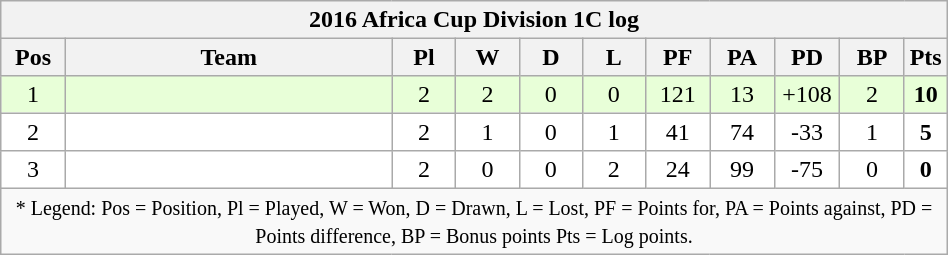<table class="wikitable" style="text-align:center; line-height:110%; font-size:100%; width:50%;">
<tr>
<th colspan="100%" cellpadding="0" cellspacing="0"><strong>2016 Africa Cup Division 1C log</strong></th>
</tr>
<tr>
<th style="width:7%;">Pos</th>
<th style="width:37%;">Team</th>
<th style="width:7%;">Pl</th>
<th style="width:7%;">W</th>
<th style="width:7%;">D</th>
<th style="width:7%;">L</th>
<th style="width:7%;">PF</th>
<th style="width:7%;">PA</th>
<th style="width:7%;">PD</th>
<th style="width:7%;">BP</th>
<th style="width:7%;">Pts<br></th>
</tr>
<tr bgcolor=#E8FFD8>
<td>1</td>
<td align=left></td>
<td>2</td>
<td>2</td>
<td>0</td>
<td>0</td>
<td>121</td>
<td>13</td>
<td>+108</td>
<td>2</td>
<td><strong>10</strong></td>
</tr>
<tr bgcolor=#FFFFFF>
<td>2</td>
<td align=left></td>
<td>2</td>
<td>1</td>
<td>0</td>
<td>1</td>
<td>41</td>
<td>74</td>
<td>-33</td>
<td>1</td>
<td><strong>5</strong></td>
</tr>
<tr bgcolor=#FFFFFF>
<td>3</td>
<td align=left></td>
<td>2</td>
<td>0</td>
<td>0</td>
<td>2</td>
<td>24</td>
<td>99</td>
<td>-75</td>
<td>0</td>
<td><strong>0</strong></td>
</tr>
<tr>
<td colspan="100%" style="border:0px"><small>* Legend: Pos = Position, Pl = Played, W = Won, D = Drawn, L = Lost, PF = Points for, PA = Points against, PD = Points difference, BP = Bonus points Pts = Log points.</small></td>
</tr>
</table>
